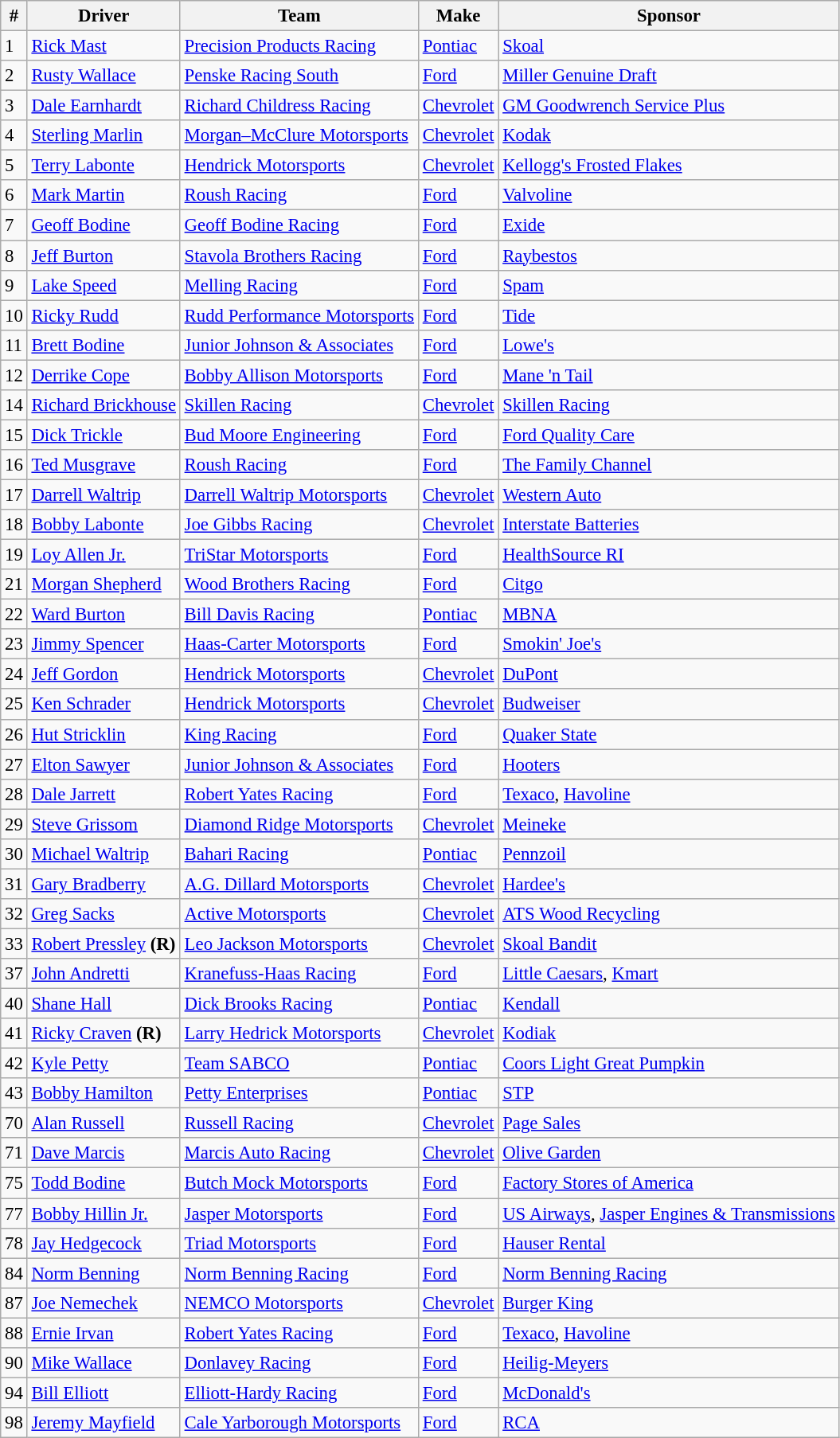<table class="wikitable" style="font-size:95%">
<tr>
<th>#</th>
<th>Driver</th>
<th>Team</th>
<th>Make</th>
<th>Sponsor</th>
</tr>
<tr>
<td>1</td>
<td><a href='#'>Rick Mast</a></td>
<td><a href='#'>Precision Products Racing</a></td>
<td><a href='#'>Pontiac</a></td>
<td><a href='#'>Skoal</a></td>
</tr>
<tr>
<td>2</td>
<td><a href='#'>Rusty Wallace</a></td>
<td><a href='#'>Penske Racing South</a></td>
<td><a href='#'>Ford</a></td>
<td><a href='#'>Miller Genuine Draft</a></td>
</tr>
<tr>
<td>3</td>
<td><a href='#'>Dale Earnhardt</a></td>
<td><a href='#'>Richard Childress Racing</a></td>
<td><a href='#'>Chevrolet</a></td>
<td><a href='#'>GM Goodwrench Service Plus</a></td>
</tr>
<tr>
<td>4</td>
<td><a href='#'>Sterling Marlin</a></td>
<td><a href='#'>Morgan–McClure Motorsports</a></td>
<td><a href='#'>Chevrolet</a></td>
<td><a href='#'>Kodak</a></td>
</tr>
<tr>
<td>5</td>
<td><a href='#'>Terry Labonte</a></td>
<td><a href='#'>Hendrick Motorsports</a></td>
<td><a href='#'>Chevrolet</a></td>
<td><a href='#'>Kellogg's Frosted Flakes</a></td>
</tr>
<tr>
<td>6</td>
<td><a href='#'>Mark Martin</a></td>
<td><a href='#'>Roush Racing</a></td>
<td><a href='#'>Ford</a></td>
<td><a href='#'>Valvoline</a></td>
</tr>
<tr>
<td>7</td>
<td><a href='#'>Geoff Bodine</a></td>
<td><a href='#'>Geoff Bodine Racing</a></td>
<td><a href='#'>Ford</a></td>
<td><a href='#'>Exide</a></td>
</tr>
<tr>
<td>8</td>
<td><a href='#'>Jeff Burton</a></td>
<td><a href='#'>Stavola Brothers Racing</a></td>
<td><a href='#'>Ford</a></td>
<td><a href='#'>Raybestos</a></td>
</tr>
<tr>
<td>9</td>
<td><a href='#'>Lake Speed</a></td>
<td><a href='#'>Melling Racing</a></td>
<td><a href='#'>Ford</a></td>
<td><a href='#'>Spam</a></td>
</tr>
<tr>
<td>10</td>
<td><a href='#'>Ricky Rudd</a></td>
<td><a href='#'>Rudd Performance Motorsports</a></td>
<td><a href='#'>Ford</a></td>
<td><a href='#'>Tide</a></td>
</tr>
<tr>
<td>11</td>
<td><a href='#'>Brett Bodine</a></td>
<td><a href='#'>Junior Johnson & Associates</a></td>
<td><a href='#'>Ford</a></td>
<td><a href='#'>Lowe's</a></td>
</tr>
<tr>
<td>12</td>
<td><a href='#'>Derrike Cope</a></td>
<td><a href='#'>Bobby Allison Motorsports</a></td>
<td><a href='#'>Ford</a></td>
<td><a href='#'>Mane 'n Tail</a></td>
</tr>
<tr>
<td>14</td>
<td><a href='#'>Richard Brickhouse</a></td>
<td><a href='#'>Skillen Racing</a></td>
<td><a href='#'>Chevrolet</a></td>
<td><a href='#'>Skillen Racing</a></td>
</tr>
<tr>
<td>15</td>
<td><a href='#'>Dick Trickle</a></td>
<td><a href='#'>Bud Moore Engineering</a></td>
<td><a href='#'>Ford</a></td>
<td><a href='#'>Ford Quality Care</a></td>
</tr>
<tr>
<td>16</td>
<td><a href='#'>Ted Musgrave</a></td>
<td><a href='#'>Roush Racing</a></td>
<td><a href='#'>Ford</a></td>
<td><a href='#'>The Family Channel</a></td>
</tr>
<tr>
<td>17</td>
<td><a href='#'>Darrell Waltrip</a></td>
<td><a href='#'>Darrell Waltrip Motorsports</a></td>
<td><a href='#'>Chevrolet</a></td>
<td><a href='#'>Western Auto</a></td>
</tr>
<tr>
<td>18</td>
<td><a href='#'>Bobby Labonte</a></td>
<td><a href='#'>Joe Gibbs Racing</a></td>
<td><a href='#'>Chevrolet</a></td>
<td><a href='#'>Interstate Batteries</a></td>
</tr>
<tr>
<td>19</td>
<td><a href='#'>Loy Allen Jr.</a></td>
<td><a href='#'>TriStar Motorsports</a></td>
<td><a href='#'>Ford</a></td>
<td><a href='#'>HealthSource RI</a></td>
</tr>
<tr>
<td>21</td>
<td><a href='#'>Morgan Shepherd</a></td>
<td><a href='#'>Wood Brothers Racing</a></td>
<td><a href='#'>Ford</a></td>
<td><a href='#'>Citgo</a></td>
</tr>
<tr>
<td>22</td>
<td><a href='#'>Ward Burton</a></td>
<td><a href='#'>Bill Davis Racing</a></td>
<td><a href='#'>Pontiac</a></td>
<td><a href='#'>MBNA</a></td>
</tr>
<tr>
<td>23</td>
<td><a href='#'>Jimmy Spencer</a></td>
<td><a href='#'>Haas-Carter Motorsports</a></td>
<td><a href='#'>Ford</a></td>
<td><a href='#'>Smokin' Joe's</a></td>
</tr>
<tr>
<td>24</td>
<td><a href='#'>Jeff Gordon</a></td>
<td><a href='#'>Hendrick Motorsports</a></td>
<td><a href='#'>Chevrolet</a></td>
<td><a href='#'>DuPont</a></td>
</tr>
<tr>
<td>25</td>
<td><a href='#'>Ken Schrader</a></td>
<td><a href='#'>Hendrick Motorsports</a></td>
<td><a href='#'>Chevrolet</a></td>
<td><a href='#'>Budweiser</a></td>
</tr>
<tr>
<td>26</td>
<td><a href='#'>Hut Stricklin</a></td>
<td><a href='#'>King Racing</a></td>
<td><a href='#'>Ford</a></td>
<td><a href='#'>Quaker State</a></td>
</tr>
<tr>
<td>27</td>
<td><a href='#'>Elton Sawyer</a></td>
<td><a href='#'>Junior Johnson & Associates</a></td>
<td><a href='#'>Ford</a></td>
<td><a href='#'>Hooters</a></td>
</tr>
<tr>
<td>28</td>
<td><a href='#'>Dale Jarrett</a></td>
<td><a href='#'>Robert Yates Racing</a></td>
<td><a href='#'>Ford</a></td>
<td><a href='#'>Texaco</a>, <a href='#'>Havoline</a></td>
</tr>
<tr>
<td>29</td>
<td><a href='#'>Steve Grissom</a></td>
<td><a href='#'>Diamond Ridge Motorsports</a></td>
<td><a href='#'>Chevrolet</a></td>
<td><a href='#'>Meineke</a></td>
</tr>
<tr>
<td>30</td>
<td><a href='#'>Michael Waltrip</a></td>
<td><a href='#'>Bahari Racing</a></td>
<td><a href='#'>Pontiac</a></td>
<td><a href='#'>Pennzoil</a></td>
</tr>
<tr>
<td>31</td>
<td><a href='#'>Gary Bradberry</a></td>
<td><a href='#'>A.G. Dillard Motorsports</a></td>
<td><a href='#'>Chevrolet</a></td>
<td><a href='#'>Hardee's</a></td>
</tr>
<tr>
<td>32</td>
<td><a href='#'>Greg Sacks</a></td>
<td><a href='#'>Active Motorsports</a></td>
<td><a href='#'>Chevrolet</a></td>
<td><a href='#'>ATS Wood Recycling</a></td>
</tr>
<tr>
<td>33</td>
<td><a href='#'>Robert Pressley</a> <strong>(R)</strong></td>
<td><a href='#'>Leo Jackson Motorsports</a></td>
<td><a href='#'>Chevrolet</a></td>
<td><a href='#'>Skoal Bandit</a></td>
</tr>
<tr>
<td>37</td>
<td><a href='#'>John Andretti</a></td>
<td><a href='#'>Kranefuss-Haas Racing</a></td>
<td><a href='#'>Ford</a></td>
<td><a href='#'>Little Caesars</a>, <a href='#'>Kmart</a></td>
</tr>
<tr>
<td>40</td>
<td><a href='#'>Shane Hall</a></td>
<td><a href='#'>Dick Brooks Racing</a></td>
<td><a href='#'>Pontiac</a></td>
<td><a href='#'>Kendall</a></td>
</tr>
<tr>
<td>41</td>
<td><a href='#'>Ricky Craven</a> <strong>(R)</strong></td>
<td><a href='#'>Larry Hedrick Motorsports</a></td>
<td><a href='#'>Chevrolet</a></td>
<td><a href='#'>Kodiak</a></td>
</tr>
<tr>
<td>42</td>
<td><a href='#'>Kyle Petty</a></td>
<td><a href='#'>Team SABCO</a></td>
<td><a href='#'>Pontiac</a></td>
<td><a href='#'>Coors Light Great Pumpkin</a></td>
</tr>
<tr>
<td>43</td>
<td><a href='#'>Bobby Hamilton</a></td>
<td><a href='#'>Petty Enterprises</a></td>
<td><a href='#'>Pontiac</a></td>
<td><a href='#'>STP</a></td>
</tr>
<tr>
<td>70</td>
<td><a href='#'>Alan Russell</a></td>
<td><a href='#'>Russell Racing</a></td>
<td><a href='#'>Chevrolet</a></td>
<td><a href='#'>Page Sales</a></td>
</tr>
<tr>
<td>71</td>
<td><a href='#'>Dave Marcis</a></td>
<td><a href='#'>Marcis Auto Racing</a></td>
<td><a href='#'>Chevrolet</a></td>
<td><a href='#'>Olive Garden</a></td>
</tr>
<tr>
<td>75</td>
<td><a href='#'>Todd Bodine</a></td>
<td><a href='#'>Butch Mock Motorsports</a></td>
<td><a href='#'>Ford</a></td>
<td><a href='#'>Factory Stores of America</a></td>
</tr>
<tr>
<td>77</td>
<td><a href='#'>Bobby Hillin Jr.</a></td>
<td><a href='#'>Jasper Motorsports</a></td>
<td><a href='#'>Ford</a></td>
<td><a href='#'>US Airways</a>, <a href='#'>Jasper Engines & Transmissions</a></td>
</tr>
<tr>
<td>78</td>
<td><a href='#'>Jay Hedgecock</a></td>
<td><a href='#'>Triad Motorsports</a></td>
<td><a href='#'>Ford</a></td>
<td><a href='#'>Hauser Rental</a></td>
</tr>
<tr>
<td>84</td>
<td><a href='#'>Norm Benning</a></td>
<td><a href='#'>Norm Benning Racing</a></td>
<td><a href='#'>Ford</a></td>
<td><a href='#'>Norm Benning Racing</a></td>
</tr>
<tr>
<td>87</td>
<td><a href='#'>Joe Nemechek</a></td>
<td><a href='#'>NEMCO Motorsports</a></td>
<td><a href='#'>Chevrolet</a></td>
<td><a href='#'>Burger King</a></td>
</tr>
<tr>
<td>88</td>
<td><a href='#'>Ernie Irvan</a></td>
<td><a href='#'>Robert Yates Racing</a></td>
<td><a href='#'>Ford</a></td>
<td><a href='#'>Texaco</a>, <a href='#'>Havoline</a></td>
</tr>
<tr>
<td>90</td>
<td><a href='#'>Mike Wallace</a></td>
<td><a href='#'>Donlavey Racing</a></td>
<td><a href='#'>Ford</a></td>
<td><a href='#'>Heilig-Meyers</a></td>
</tr>
<tr>
<td>94</td>
<td><a href='#'>Bill Elliott</a></td>
<td><a href='#'>Elliott-Hardy Racing</a></td>
<td><a href='#'>Ford</a></td>
<td><a href='#'>McDonald's</a></td>
</tr>
<tr>
<td>98</td>
<td><a href='#'>Jeremy Mayfield</a></td>
<td><a href='#'>Cale Yarborough Motorsports</a></td>
<td><a href='#'>Ford</a></td>
<td><a href='#'>RCA</a></td>
</tr>
</table>
